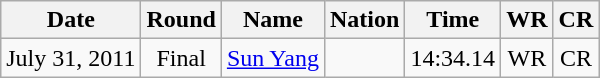<table class="wikitable" style="text-align:center">
<tr>
<th>Date</th>
<th>Round</th>
<th>Name</th>
<th>Nation</th>
<th>Time</th>
<th>WR</th>
<th>CR</th>
</tr>
<tr>
<td>July 31, 2011</td>
<td>Final</td>
<td align="left"><a href='#'>Sun Yang</a></td>
<td align="left"></td>
<td>14:34.14</td>
<td>WR</td>
<td>CR</td>
</tr>
</table>
